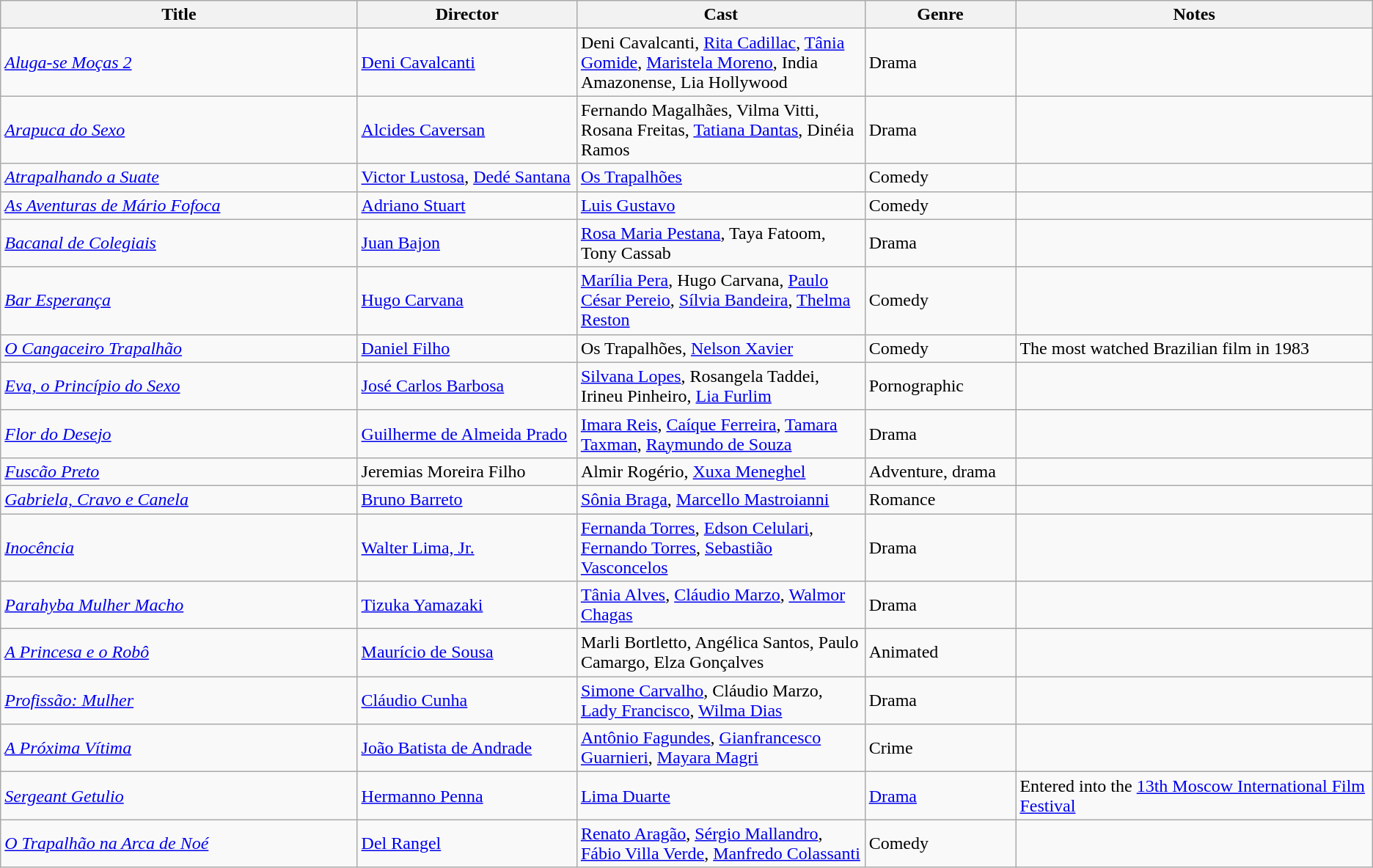<table class="wikitable">
<tr>
<th width=26%>Title</th>
<th width=16%>Director</th>
<th width=21%>Cast</th>
<th width=11%>Genre</th>
<th width=26%>Notes</th>
</tr>
<tr>
<td><em><a href='#'>Aluga-se Moças 2</a></em></td>
<td><a href='#'>Deni Cavalcanti</a></td>
<td>Deni Cavalcanti, <a href='#'>Rita Cadillac</a>, <a href='#'>Tânia Gomide</a>, <a href='#'>Maristela Moreno</a>, India Amazonense, Lia Hollywood</td>
<td>Drama</td>
<td></td>
</tr>
<tr>
<td><em><a href='#'>Arapuca do Sexo</a></em></td>
<td><a href='#'>Alcides Caversan</a></td>
<td>Fernando Magalhães, Vilma Vitti, Rosana Freitas, <a href='#'>Tatiana Dantas</a>, Dinéia Ramos</td>
<td>Drama</td>
<td></td>
</tr>
<tr>
<td><em><a href='#'>Atrapalhando a Suate</a></em></td>
<td><a href='#'>Victor Lustosa</a>, <a href='#'>Dedé Santana</a></td>
<td><a href='#'>Os Trapalhões</a></td>
<td>Comedy</td>
<td></td>
</tr>
<tr>
<td><em><a href='#'>As Aventuras de Mário Fofoca</a></em></td>
<td><a href='#'>Adriano Stuart</a></td>
<td><a href='#'>Luis Gustavo</a></td>
<td>Comedy</td>
<td></td>
</tr>
<tr>
<td><em><a href='#'>Bacanal de Colegiais</a></em></td>
<td><a href='#'>Juan Bajon</a></td>
<td><a href='#'>Rosa Maria Pestana</a>, Taya Fatoom, Tony Cassab</td>
<td>Drama</td>
<td></td>
</tr>
<tr>
<td><em><a href='#'>Bar Esperança</a></em></td>
<td><a href='#'>Hugo Carvana</a></td>
<td><a href='#'>Marília Pera</a>, Hugo Carvana, <a href='#'>Paulo César Pereio</a>, <a href='#'>Sílvia Bandeira</a>, <a href='#'>Thelma Reston</a></td>
<td>Comedy</td>
<td></td>
</tr>
<tr>
<td><em><a href='#'>O Cangaceiro Trapalhão</a></em></td>
<td><a href='#'>Daniel Filho</a></td>
<td>Os Trapalhões, <a href='#'>Nelson Xavier</a></td>
<td>Comedy</td>
<td>The most watched Brazilian film in 1983</td>
</tr>
<tr>
<td><em><a href='#'>Eva, o Princípio do Sexo</a></em></td>
<td><a href='#'>José Carlos Barbosa</a></td>
<td><a href='#'>Silvana Lopes</a>, Rosangela Taddei, Irineu Pinheiro, <a href='#'>Lia Furlim</a></td>
<td>Pornographic</td>
<td></td>
</tr>
<tr>
<td><em><a href='#'>Flor do Desejo</a></em></td>
<td><a href='#'>Guilherme de Almeida Prado</a></td>
<td><a href='#'>Imara Reis</a>, <a href='#'>Caíque Ferreira</a>, <a href='#'>Tamara Taxman</a>, <a href='#'>Raymundo de Souza</a></td>
<td>Drama</td>
<td></td>
</tr>
<tr>
<td><em><a href='#'>Fuscão Preto</a></em></td>
<td>Jeremias Moreira Filho</td>
<td>Almir Rogério, <a href='#'>Xuxa Meneghel</a></td>
<td>Adventure, drama</td>
<td></td>
</tr>
<tr>
<td><em><a href='#'>Gabriela, Cravo e Canela</a></em></td>
<td><a href='#'>Bruno Barreto</a></td>
<td><a href='#'>Sônia Braga</a>, <a href='#'>Marcello Mastroianni</a></td>
<td>Romance</td>
<td></td>
</tr>
<tr>
<td><em><a href='#'>Inocência</a></em></td>
<td><a href='#'>Walter Lima, Jr.</a></td>
<td><a href='#'>Fernanda Torres</a>, <a href='#'>Edson Celulari</a>, <a href='#'>Fernando Torres</a>, <a href='#'>Sebastião Vasconcelos</a></td>
<td>Drama</td>
<td></td>
</tr>
<tr>
<td><em><a href='#'>Parahyba Mulher Macho</a></em></td>
<td><a href='#'>Tizuka Yamazaki</a></td>
<td><a href='#'>Tânia Alves</a>, <a href='#'>Cláudio Marzo</a>, <a href='#'>Walmor Chagas</a></td>
<td>Drama</td>
<td></td>
</tr>
<tr>
<td><em><a href='#'>A Princesa e o Robô</a></em></td>
<td><a href='#'>Maurício de Sousa</a></td>
<td>Marli Bortletto, Angélica Santos, Paulo Camargo, Elza Gonçalves</td>
<td>Animated</td>
<td></td>
</tr>
<tr>
<td><em><a href='#'>Profissão: Mulher</a></em></td>
<td><a href='#'>Cláudio Cunha</a></td>
<td><a href='#'>Simone Carvalho</a>, Cláudio Marzo, <a href='#'>Lady Francisco</a>, <a href='#'>Wilma Dias</a></td>
<td>Drama</td>
<td></td>
</tr>
<tr>
<td><em><a href='#'>A Próxima Vítima</a></em></td>
<td><a href='#'>João Batista de Andrade</a></td>
<td><a href='#'>Antônio Fagundes</a>, <a href='#'>Gianfrancesco Guarnieri</a>, <a href='#'>Mayara Magri</a></td>
<td>Crime</td>
<td></td>
</tr>
<tr>
<td><em><a href='#'>Sergeant Getulio</a></em></td>
<td><a href='#'>Hermanno Penna</a></td>
<td><a href='#'>Lima Duarte</a></td>
<td><a href='#'>Drama</a></td>
<td>Entered into the <a href='#'>13th Moscow International Film Festival</a></td>
</tr>
<tr>
<td><em><a href='#'>O Trapalhão na Arca de Noé</a></em></td>
<td><a href='#'>Del Rangel</a></td>
<td><a href='#'>Renato Aragão</a>, <a href='#'>Sérgio Mallandro</a>, <a href='#'>Fábio Villa Verde</a>, <a href='#'>Manfredo Colassanti</a></td>
<td>Comedy</td>
<td></td>
</tr>
</table>
